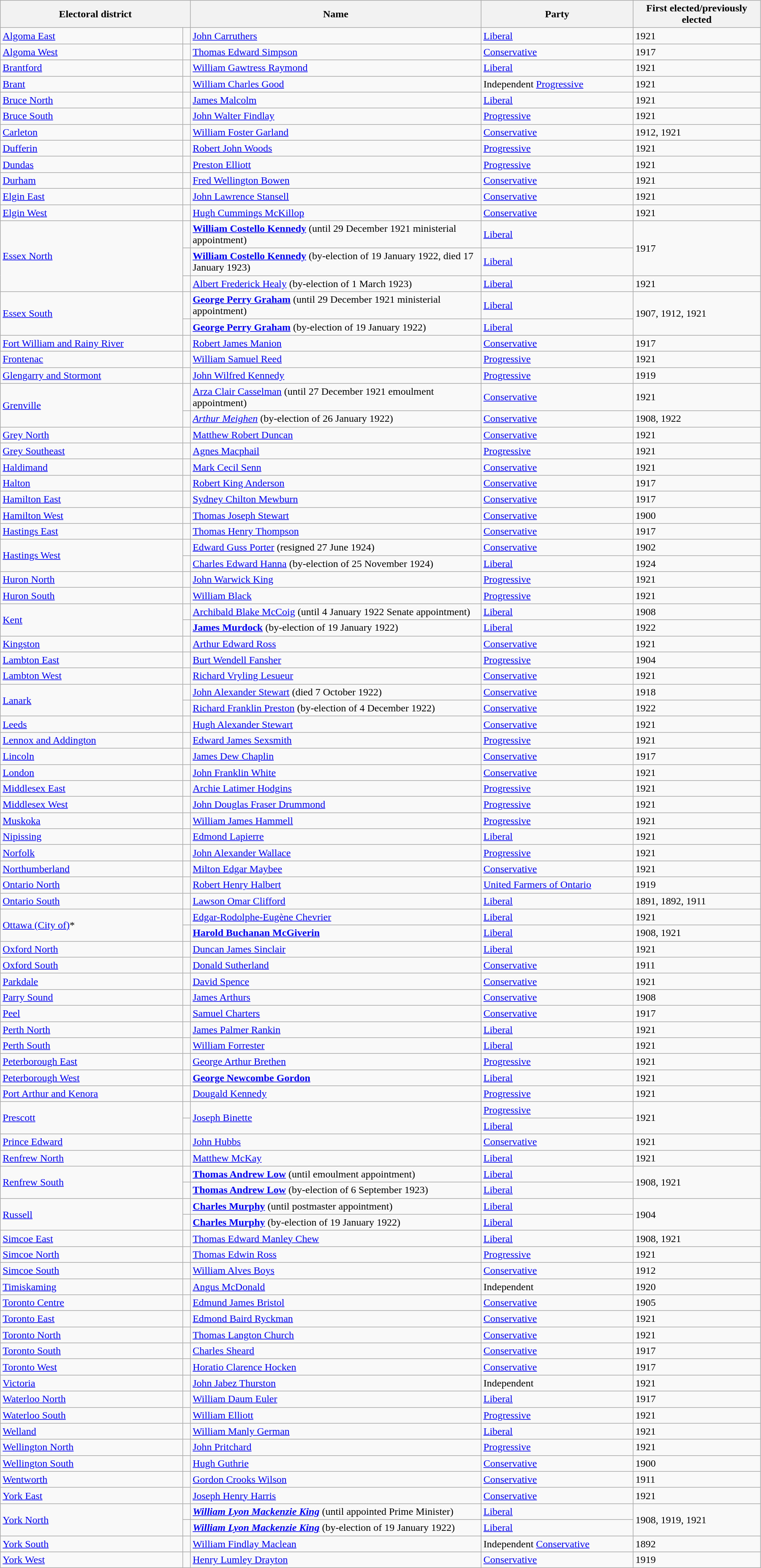<table class="wikitable" width=95%>
<tr>
<th colspan=2 width=25%>Electoral district</th>
<th>Name</th>
<th width=20%>Party</th>
<th>First elected/previously elected</th>
</tr>
<tr>
<td width=24%><a href='#'>Algoma East</a></td>
<td></td>
<td><a href='#'>John Carruthers</a></td>
<td><a href='#'>Liberal</a></td>
<td>1921</td>
</tr>
<tr>
<td><a href='#'>Algoma West</a></td>
<td></td>
<td><a href='#'>Thomas Edward Simpson</a></td>
<td><a href='#'>Conservative</a></td>
<td>1917</td>
</tr>
<tr>
<td><a href='#'>Brantford</a></td>
<td></td>
<td><a href='#'>William Gawtress Raymond</a></td>
<td><a href='#'>Liberal</a></td>
<td>1921</td>
</tr>
<tr>
<td><a href='#'>Brant</a></td>
<td></td>
<td><a href='#'>William Charles Good</a></td>
<td>Independent <a href='#'>Progressive</a></td>
<td>1921</td>
</tr>
<tr>
<td><a href='#'>Bruce North</a></td>
<td></td>
<td><a href='#'>James Malcolm</a></td>
<td><a href='#'>Liberal</a></td>
<td>1921</td>
</tr>
<tr>
<td><a href='#'>Bruce South</a></td>
<td></td>
<td><a href='#'>John Walter Findlay</a></td>
<td><a href='#'>Progressive</a></td>
<td>1921</td>
</tr>
<tr>
<td><a href='#'>Carleton</a></td>
<td></td>
<td><a href='#'>William Foster Garland</a></td>
<td><a href='#'>Conservative</a></td>
<td>1912, 1921</td>
</tr>
<tr>
<td><a href='#'>Dufferin</a></td>
<td></td>
<td><a href='#'>Robert John Woods</a></td>
<td><a href='#'>Progressive</a></td>
<td>1921</td>
</tr>
<tr>
<td><a href='#'>Dundas</a></td>
<td></td>
<td><a href='#'>Preston Elliott</a></td>
<td><a href='#'>Progressive</a></td>
<td>1921</td>
</tr>
<tr>
<td><a href='#'>Durham</a></td>
<td></td>
<td><a href='#'>Fred Wellington Bowen</a></td>
<td><a href='#'>Conservative</a></td>
<td>1921</td>
</tr>
<tr>
<td><a href='#'>Elgin East</a></td>
<td></td>
<td><a href='#'>John Lawrence Stansell</a></td>
<td><a href='#'>Conservative</a></td>
<td>1921</td>
</tr>
<tr>
<td><a href='#'>Elgin West</a></td>
<td></td>
<td><a href='#'>Hugh Cummings McKillop</a></td>
<td><a href='#'>Conservative</a></td>
<td>1921</td>
</tr>
<tr>
<td rowspan=3><a href='#'>Essex North</a></td>
<td></td>
<td><strong><a href='#'>William Costello Kennedy</a></strong> (until 29 December 1921 ministerial appointment)</td>
<td><a href='#'>Liberal</a></td>
<td rowspan=2>1917</td>
</tr>
<tr>
<td></td>
<td><strong><a href='#'>William Costello Kennedy</a></strong> (by-election of 19 January 1922, died 17 January 1923)</td>
<td><a href='#'>Liberal</a></td>
</tr>
<tr>
<td></td>
<td><a href='#'>Albert Frederick Healy</a> (by-election of 1 March 1923)</td>
<td><a href='#'>Liberal</a></td>
<td>1921</td>
</tr>
<tr>
<td rowspan=2><a href='#'>Essex South</a></td>
<td></td>
<td><strong><a href='#'>George Perry Graham</a></strong> (until 29 December 1921 ministerial appointment)</td>
<td><a href='#'>Liberal</a></td>
<td rowspan=2>1907, 1912, 1921</td>
</tr>
<tr>
<td></td>
<td><strong><a href='#'>George Perry Graham</a></strong> (by-election of 19 January 1922)</td>
<td><a href='#'>Liberal</a></td>
</tr>
<tr>
<td><a href='#'>Fort William and Rainy River</a></td>
<td></td>
<td><a href='#'>Robert James Manion</a></td>
<td><a href='#'>Conservative</a></td>
<td>1917</td>
</tr>
<tr>
<td><a href='#'>Frontenac</a></td>
<td></td>
<td><a href='#'>William Samuel Reed</a></td>
<td><a href='#'>Progressive</a></td>
<td>1921</td>
</tr>
<tr>
<td><a href='#'>Glengarry and Stormont</a></td>
<td></td>
<td><a href='#'>John Wilfred Kennedy</a></td>
<td><a href='#'>Progressive</a></td>
<td>1919</td>
</tr>
<tr>
<td rowspan=2><a href='#'>Grenville</a></td>
<td></td>
<td><a href='#'>Arza Clair Casselman</a> (until 27 December 1921 emoulment appointment)</td>
<td><a href='#'>Conservative</a></td>
<td>1921</td>
</tr>
<tr>
<td></td>
<td><em><a href='#'>Arthur Meighen</a></em> (by-election of 26 January 1922)</td>
<td><a href='#'>Conservative</a></td>
<td>1908, 1922</td>
</tr>
<tr>
<td><a href='#'>Grey North</a></td>
<td></td>
<td><a href='#'>Matthew Robert Duncan</a></td>
<td><a href='#'>Conservative</a></td>
<td>1921</td>
</tr>
<tr>
<td><a href='#'>Grey Southeast</a></td>
<td></td>
<td><a href='#'>Agnes Macphail</a></td>
<td><a href='#'>Progressive</a></td>
<td>1921</td>
</tr>
<tr>
<td><a href='#'>Haldimand</a></td>
<td></td>
<td><a href='#'>Mark Cecil Senn</a></td>
<td><a href='#'>Conservative</a></td>
<td>1921</td>
</tr>
<tr>
<td><a href='#'>Halton</a></td>
<td></td>
<td><a href='#'>Robert King Anderson</a></td>
<td><a href='#'>Conservative</a></td>
<td>1917</td>
</tr>
<tr>
<td><a href='#'>Hamilton East</a></td>
<td></td>
<td><a href='#'>Sydney Chilton Mewburn</a></td>
<td><a href='#'>Conservative</a></td>
<td>1917</td>
</tr>
<tr>
<td><a href='#'>Hamilton West</a></td>
<td></td>
<td><a href='#'>Thomas Joseph Stewart</a></td>
<td><a href='#'>Conservative</a></td>
<td>1900</td>
</tr>
<tr>
<td><a href='#'>Hastings East</a></td>
<td></td>
<td><a href='#'>Thomas Henry Thompson</a></td>
<td><a href='#'>Conservative</a></td>
<td>1917</td>
</tr>
<tr>
<td rowspan=2><a href='#'>Hastings West</a></td>
<td></td>
<td><a href='#'>Edward Guss Porter</a> (resigned 27 June 1924)</td>
<td><a href='#'>Conservative</a></td>
<td>1902</td>
</tr>
<tr>
<td></td>
<td><a href='#'>Charles Edward Hanna</a> (by-election of 25 November 1924)</td>
<td><a href='#'>Liberal</a></td>
<td>1924</td>
</tr>
<tr>
<td><a href='#'>Huron North</a></td>
<td></td>
<td><a href='#'>John Warwick King</a></td>
<td><a href='#'>Progressive</a></td>
<td>1921</td>
</tr>
<tr>
<td><a href='#'>Huron South</a></td>
<td></td>
<td><a href='#'>William Black</a></td>
<td><a href='#'>Progressive</a></td>
<td>1921</td>
</tr>
<tr>
<td rowspan=2><a href='#'>Kent</a></td>
<td></td>
<td><a href='#'>Archibald Blake McCoig</a> (until 4 January 1922 Senate appointment)</td>
<td><a href='#'>Liberal</a></td>
<td>1908</td>
</tr>
<tr>
<td></td>
<td><strong><a href='#'>James Murdock</a></strong> (by-election of 19 January 1922)</td>
<td><a href='#'>Liberal</a></td>
<td>1922</td>
</tr>
<tr>
<td><a href='#'>Kingston</a></td>
<td></td>
<td><a href='#'>Arthur Edward Ross</a></td>
<td><a href='#'>Conservative</a></td>
<td>1921</td>
</tr>
<tr>
<td><a href='#'>Lambton East</a></td>
<td></td>
<td><a href='#'>Burt Wendell Fansher</a></td>
<td><a href='#'>Progressive</a></td>
<td>1904</td>
</tr>
<tr>
<td><a href='#'>Lambton West</a></td>
<td></td>
<td><a href='#'>Richard Vryling Lesueur</a></td>
<td><a href='#'>Conservative</a></td>
<td>1921</td>
</tr>
<tr>
<td rowspan=2><a href='#'>Lanark</a></td>
<td></td>
<td><a href='#'>John Alexander Stewart</a> (died 7 October 1922)</td>
<td><a href='#'>Conservative</a></td>
<td>1918</td>
</tr>
<tr>
<td></td>
<td><a href='#'>Richard Franklin Preston</a> (by-election of 4 December 1922)</td>
<td><a href='#'>Conservative</a></td>
<td>1922</td>
</tr>
<tr>
<td><a href='#'>Leeds</a></td>
<td></td>
<td><a href='#'>Hugh Alexander Stewart</a></td>
<td><a href='#'>Conservative</a></td>
<td>1921</td>
</tr>
<tr>
<td><a href='#'>Lennox and Addington</a></td>
<td></td>
<td><a href='#'>Edward James Sexsmith</a></td>
<td><a href='#'>Progressive</a></td>
<td>1921</td>
</tr>
<tr>
<td><a href='#'>Lincoln</a></td>
<td></td>
<td><a href='#'>James Dew Chaplin</a></td>
<td><a href='#'>Conservative</a></td>
<td>1917</td>
</tr>
<tr>
<td><a href='#'>London</a></td>
<td></td>
<td><a href='#'>John Franklin White</a></td>
<td><a href='#'>Conservative</a></td>
<td>1921</td>
</tr>
<tr>
<td><a href='#'>Middlesex East</a></td>
<td></td>
<td><a href='#'>Archie Latimer Hodgins</a></td>
<td><a href='#'>Progressive</a></td>
<td>1921</td>
</tr>
<tr>
<td><a href='#'>Middlesex West</a></td>
<td></td>
<td><a href='#'>John Douglas Fraser Drummond</a></td>
<td><a href='#'>Progressive</a></td>
<td>1921</td>
</tr>
<tr>
<td><a href='#'>Muskoka</a></td>
<td></td>
<td><a href='#'>William James Hammell</a></td>
<td><a href='#'>Progressive</a></td>
<td>1921</td>
</tr>
<tr>
<td><a href='#'>Nipissing</a></td>
<td></td>
<td><a href='#'>Edmond Lapierre</a></td>
<td><a href='#'>Liberal</a></td>
<td>1921</td>
</tr>
<tr>
<td><a href='#'>Norfolk</a></td>
<td></td>
<td><a href='#'>John Alexander Wallace</a></td>
<td><a href='#'>Progressive</a></td>
<td>1921</td>
</tr>
<tr>
<td><a href='#'>Northumberland</a></td>
<td></td>
<td><a href='#'>Milton Edgar Maybee</a></td>
<td><a href='#'>Conservative</a></td>
<td>1921</td>
</tr>
<tr>
<td><a href='#'>Ontario North</a></td>
<td></td>
<td><a href='#'>Robert Henry Halbert</a></td>
<td><a href='#'>United Farmers of Ontario</a></td>
<td>1919</td>
</tr>
<tr>
<td><a href='#'>Ontario South</a></td>
<td></td>
<td><a href='#'>Lawson Omar Clifford</a></td>
<td><a href='#'>Liberal</a></td>
<td>1891, 1892, 1911</td>
</tr>
<tr>
<td rowspan=2><a href='#'>Ottawa (City of)</a>*</td>
<td></td>
<td><a href='#'>Edgar-Rodolphe-Eugène Chevrier</a></td>
<td><a href='#'>Liberal</a></td>
<td>1921</td>
</tr>
<tr>
<td></td>
<td><strong><a href='#'>Harold Buchanan McGiverin</a></strong></td>
<td><a href='#'>Liberal</a></td>
<td>1908, 1921</td>
</tr>
<tr>
<td><a href='#'>Oxford North</a></td>
<td></td>
<td><a href='#'>Duncan James Sinclair</a></td>
<td><a href='#'>Liberal</a></td>
<td>1921</td>
</tr>
<tr>
<td><a href='#'>Oxford South</a></td>
<td></td>
<td><a href='#'>Donald Sutherland</a></td>
<td><a href='#'>Conservative</a></td>
<td>1911</td>
</tr>
<tr>
<td><a href='#'>Parkdale</a></td>
<td></td>
<td><a href='#'>David Spence</a></td>
<td><a href='#'>Conservative</a></td>
<td>1921</td>
</tr>
<tr>
<td><a href='#'>Parry Sound</a></td>
<td></td>
<td><a href='#'>James Arthurs</a></td>
<td><a href='#'>Conservative</a></td>
<td>1908</td>
</tr>
<tr>
<td><a href='#'>Peel</a></td>
<td></td>
<td><a href='#'>Samuel Charters</a></td>
<td><a href='#'>Conservative</a></td>
<td>1917</td>
</tr>
<tr>
<td><a href='#'>Perth North</a></td>
<td></td>
<td><a href='#'>James Palmer Rankin</a></td>
<td><a href='#'>Liberal</a></td>
<td>1921</td>
</tr>
<tr>
<td><a href='#'>Perth South</a></td>
<td></td>
<td><a href='#'>William Forrester</a></td>
<td><a href='#'>Liberal</a></td>
<td>1921</td>
</tr>
<tr>
<td><a href='#'>Peterborough East</a></td>
<td></td>
<td><a href='#'>George Arthur Brethen</a></td>
<td><a href='#'>Progressive</a></td>
<td>1921</td>
</tr>
<tr>
<td><a href='#'>Peterborough West</a></td>
<td></td>
<td><strong><a href='#'>George Newcombe Gordon</a></strong></td>
<td><a href='#'>Liberal</a></td>
<td>1921</td>
</tr>
<tr>
<td><a href='#'>Port Arthur and Kenora</a></td>
<td></td>
<td><a href='#'>Dougald Kennedy</a></td>
<td><a href='#'>Progressive</a></td>
<td>1921</td>
</tr>
<tr>
<td rowspan=2><a href='#'>Prescott</a></td>
<td></td>
<td rowspan=2><a href='#'>Joseph Binette</a></td>
<td><a href='#'>Progressive</a></td>
<td rowspan=2>1921</td>
</tr>
<tr>
<td></td>
<td><a href='#'>Liberal</a></td>
</tr>
<tr>
<td><a href='#'>Prince Edward</a></td>
<td></td>
<td><a href='#'>John Hubbs</a></td>
<td><a href='#'>Conservative</a></td>
<td>1921</td>
</tr>
<tr>
<td><a href='#'>Renfrew North</a></td>
<td></td>
<td><a href='#'>Matthew McKay</a></td>
<td><a href='#'>Liberal</a></td>
<td>1921</td>
</tr>
<tr>
<td rowspan=2><a href='#'>Renfrew South</a></td>
<td></td>
<td><strong><a href='#'>Thomas Andrew Low</a></strong> (until emoulment appointment)</td>
<td><a href='#'>Liberal</a></td>
<td rowspan=2>1908, 1921</td>
</tr>
<tr>
<td></td>
<td><strong><a href='#'>Thomas Andrew Low</a></strong> (by-election of 6 September 1923)</td>
<td><a href='#'>Liberal</a></td>
</tr>
<tr>
<td rowspan=2><a href='#'>Russell</a></td>
<td></td>
<td><strong><a href='#'>Charles Murphy</a></strong> (until postmaster appointment)</td>
<td><a href='#'>Liberal</a></td>
<td rowspan=2>1904</td>
</tr>
<tr>
<td></td>
<td><strong><a href='#'>Charles Murphy</a></strong> (by-election of 19 January 1922)</td>
<td><a href='#'>Liberal</a></td>
</tr>
<tr>
<td><a href='#'>Simcoe East</a></td>
<td></td>
<td><a href='#'>Thomas Edward Manley Chew</a></td>
<td><a href='#'>Liberal</a></td>
<td>1908, 1921</td>
</tr>
<tr>
<td><a href='#'>Simcoe North</a></td>
<td></td>
<td><a href='#'>Thomas Edwin Ross</a></td>
<td><a href='#'>Progressive</a></td>
<td>1921</td>
</tr>
<tr>
<td><a href='#'>Simcoe South</a></td>
<td></td>
<td><a href='#'>William Alves Boys</a></td>
<td><a href='#'>Conservative</a></td>
<td>1912</td>
</tr>
<tr>
<td><a href='#'>Timiskaming</a></td>
<td></td>
<td><a href='#'>Angus McDonald</a></td>
<td>Independent</td>
<td>1920</td>
</tr>
<tr>
<td><a href='#'>Toronto Centre</a></td>
<td></td>
<td><a href='#'>Edmund James Bristol</a></td>
<td><a href='#'>Conservative</a></td>
<td>1905</td>
</tr>
<tr>
<td><a href='#'>Toronto East</a></td>
<td></td>
<td><a href='#'>Edmond Baird Ryckman</a></td>
<td><a href='#'>Conservative</a></td>
<td>1921</td>
</tr>
<tr>
<td><a href='#'>Toronto North</a></td>
<td></td>
<td><a href='#'>Thomas Langton Church</a></td>
<td><a href='#'>Conservative</a></td>
<td>1921</td>
</tr>
<tr>
<td><a href='#'>Toronto South</a></td>
<td></td>
<td><a href='#'>Charles Sheard</a></td>
<td><a href='#'>Conservative</a></td>
<td>1917</td>
</tr>
<tr>
<td><a href='#'>Toronto West</a></td>
<td></td>
<td><a href='#'>Horatio Clarence Hocken</a></td>
<td><a href='#'>Conservative</a></td>
<td>1917</td>
</tr>
<tr>
<td><a href='#'>Victoria</a></td>
<td></td>
<td><a href='#'>John Jabez Thurston</a></td>
<td>Independent</td>
<td>1921</td>
</tr>
<tr>
<td><a href='#'>Waterloo North</a></td>
<td></td>
<td><a href='#'>William Daum Euler</a></td>
<td><a href='#'>Liberal</a></td>
<td>1917</td>
</tr>
<tr>
<td><a href='#'>Waterloo South</a></td>
<td></td>
<td><a href='#'>William Elliott</a></td>
<td><a href='#'>Progressive</a></td>
<td>1921</td>
</tr>
<tr>
<td><a href='#'>Welland</a></td>
<td></td>
<td><a href='#'>William Manly German</a></td>
<td><a href='#'>Liberal</a></td>
<td>1921</td>
</tr>
<tr>
<td><a href='#'>Wellington North</a></td>
<td></td>
<td><a href='#'>John Pritchard</a></td>
<td><a href='#'>Progressive</a></td>
<td>1921</td>
</tr>
<tr>
<td><a href='#'>Wellington South</a></td>
<td></td>
<td><a href='#'>Hugh Guthrie</a></td>
<td><a href='#'>Conservative</a></td>
<td>1900</td>
</tr>
<tr>
<td><a href='#'>Wentworth</a></td>
<td></td>
<td><a href='#'>Gordon Crooks Wilson</a></td>
<td><a href='#'>Conservative</a></td>
<td>1911</td>
</tr>
<tr>
<td><a href='#'>York East</a></td>
<td></td>
<td><a href='#'>Joseph Henry Harris</a></td>
<td><a href='#'>Conservative</a></td>
<td>1921</td>
</tr>
<tr>
<td rowspan=2><a href='#'>York North</a></td>
<td></td>
<td><strong><em><a href='#'>William Lyon Mackenzie King</a></em></strong> (until appointed Prime Minister)</td>
<td><a href='#'>Liberal</a></td>
<td rowspan=2>1908, 1919, 1921</td>
</tr>
<tr>
<td></td>
<td><strong><em><a href='#'>William Lyon Mackenzie King</a></em></strong> (by-election of 19 January 1922)</td>
<td><a href='#'>Liberal</a></td>
</tr>
<tr>
<td><a href='#'>York South</a></td>
<td></td>
<td><a href='#'>William Findlay Maclean</a></td>
<td>Independent <a href='#'>Conservative</a></td>
<td>1892</td>
</tr>
<tr>
<td><a href='#'>York West</a></td>
<td></td>
<td><a href='#'>Henry Lumley Drayton</a></td>
<td><a href='#'>Conservative</a></td>
<td>1919</td>
</tr>
</table>
